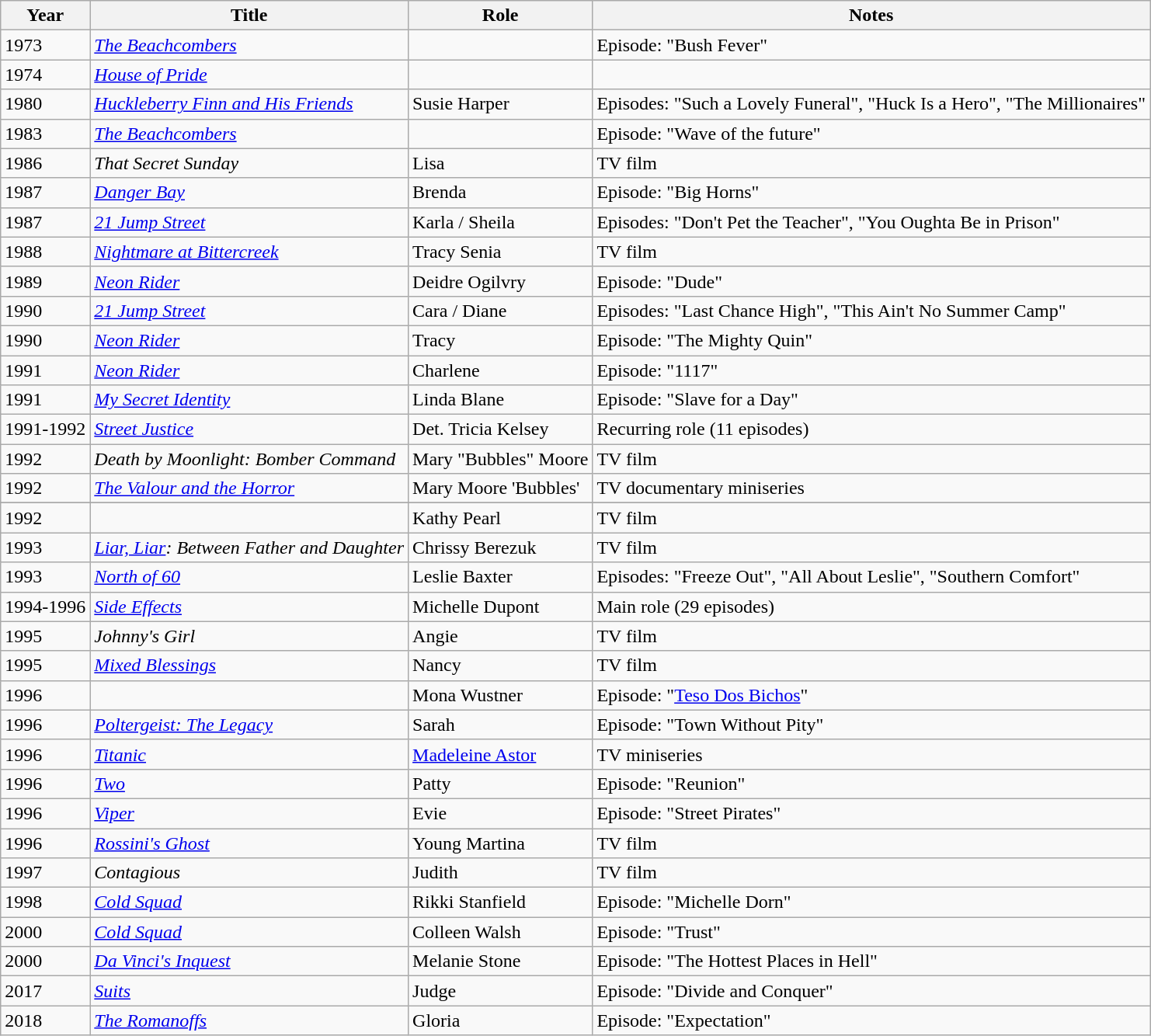<table class="wikitable sortable">
<tr>
<th>Year</th>
<th>Title</th>
<th>Role</th>
<th class="unsortable">Notes</th>
</tr>
<tr>
<td>1973</td>
<td><em><a href='#'>The Beachcombers</a></em></td>
<td></td>
<td>Episode: "Bush Fever"</td>
</tr>
<tr>
<td>1974</td>
<td><em><a href='#'>House of Pride</a></em></td>
<td></td>
<td></td>
</tr>
<tr>
<td>1980</td>
<td><em><a href='#'>Huckleberry Finn and His Friends</a></em></td>
<td>Susie Harper</td>
<td>Episodes: "Such a Lovely Funeral", "Huck Is a Hero", "The Millionaires"</td>
</tr>
<tr>
<td>1983</td>
<td><em><a href='#'>The Beachcombers</a></em></td>
<td></td>
<td>Episode: "Wave of the future"</td>
</tr>
<tr>
<td>1986</td>
<td><em>That Secret Sunday</em></td>
<td>Lisa</td>
<td>TV film</td>
</tr>
<tr>
<td>1987</td>
<td><em><a href='#'>Danger Bay</a></em></td>
<td>Brenda</td>
<td>Episode: "Big Horns"</td>
</tr>
<tr>
<td>1987</td>
<td><em><a href='#'>21 Jump Street</a></em></td>
<td>Karla / Sheila</td>
<td>Episodes: "Don't Pet the Teacher", "You Oughta Be in Prison"</td>
</tr>
<tr>
<td>1988</td>
<td><em><a href='#'>Nightmare at Bittercreek</a></em></td>
<td>Tracy Senia</td>
<td>TV film</td>
</tr>
<tr>
<td>1989</td>
<td><em><a href='#'>Neon Rider</a></em></td>
<td>Deidre Ogilvry</td>
<td>Episode: "Dude"</td>
</tr>
<tr>
<td>1990</td>
<td><em><a href='#'>21 Jump Street</a></em></td>
<td>Cara / Diane</td>
<td>Episodes: "Last Chance High", "This Ain't No Summer Camp"</td>
</tr>
<tr>
<td>1990</td>
<td><em><a href='#'>Neon Rider</a></em></td>
<td>Tracy</td>
<td>Episode: "The Mighty Quin"</td>
</tr>
<tr>
<td>1991</td>
<td><em><a href='#'>Neon Rider</a></em></td>
<td>Charlene</td>
<td>Episode: "1117"</td>
</tr>
<tr>
<td>1991</td>
<td><em><a href='#'>My Secret Identity</a></em></td>
<td>Linda Blane</td>
<td>Episode: "Slave for a Day"</td>
</tr>
<tr>
<td>1991-1992</td>
<td><em><a href='#'>Street Justice</a></em></td>
<td>Det. Tricia Kelsey</td>
<td>Recurring role (11 episodes)</td>
</tr>
<tr>
<td>1992</td>
<td><em>Death by Moonlight: Bomber Command</em></td>
<td>Mary "Bubbles" Moore</td>
<td>TV film</td>
</tr>
<tr>
<td>1992</td>
<td><em><a href='#'>The Valour and the Horror</a></em></td>
<td>Mary Moore 'Bubbles'</td>
<td>TV documentary miniseries</td>
</tr>
<tr>
</tr>
<tr>
<td>1992</td>
<td><em></em></td>
<td>Kathy Pearl</td>
<td>TV film</td>
</tr>
<tr>
<td>1993</td>
<td><em><a href='#'>Liar, Liar</a>: Between Father and Daughter</em></td>
<td>Chrissy Berezuk</td>
<td>TV film</td>
</tr>
<tr>
<td>1993</td>
<td><em><a href='#'>North of 60</a></em></td>
<td>Leslie Baxter</td>
<td>Episodes: "Freeze Out", "All About Leslie", "Southern Comfort"</td>
</tr>
<tr>
<td>1994-1996</td>
<td><em><a href='#'>Side Effects</a></em></td>
<td>Michelle Dupont</td>
<td>Main role (29 episodes)</td>
</tr>
<tr>
<td>1995</td>
<td><em>Johnny's Girl</em></td>
<td>Angie</td>
<td>TV film</td>
</tr>
<tr>
<td>1995</td>
<td><em><a href='#'>Mixed Blessings</a></em></td>
<td>Nancy</td>
<td>TV film</td>
</tr>
<tr>
<td>1996</td>
<td><em></em></td>
<td>Mona Wustner</td>
<td>Episode: "<a href='#'>Teso Dos Bichos</a>"</td>
</tr>
<tr>
<td>1996</td>
<td><em><a href='#'>Poltergeist: The Legacy</a></em></td>
<td>Sarah</td>
<td>Episode: "Town Without Pity"</td>
</tr>
<tr>
<td>1996</td>
<td><em><a href='#'>Titanic</a></em></td>
<td><a href='#'>Madeleine Astor</a></td>
<td>TV miniseries</td>
</tr>
<tr>
<td>1996</td>
<td><em><a href='#'>Two</a></em></td>
<td>Patty</td>
<td>Episode: "Reunion"</td>
</tr>
<tr>
<td>1996</td>
<td><em><a href='#'>Viper</a></em></td>
<td>Evie</td>
<td>Episode: "Street Pirates"</td>
</tr>
<tr>
<td>1996</td>
<td><em><a href='#'>Rossini's Ghost</a></em></td>
<td>Young Martina</td>
<td>TV film</td>
</tr>
<tr>
<td>1997</td>
<td><em>Contagious</em></td>
<td>Judith</td>
<td>TV film</td>
</tr>
<tr>
<td>1998</td>
<td><em><a href='#'>Cold Squad</a></em></td>
<td>Rikki Stanfield</td>
<td>Episode: "Michelle Dorn"</td>
</tr>
<tr>
<td>2000</td>
<td><em><a href='#'>Cold Squad</a></em></td>
<td>Colleen Walsh</td>
<td>Episode: "Trust"</td>
</tr>
<tr>
<td>2000</td>
<td><em><a href='#'>Da Vinci's Inquest</a></em></td>
<td>Melanie Stone</td>
<td>Episode: "The Hottest Places in Hell"</td>
</tr>
<tr>
<td>2017</td>
<td><em><a href='#'>Suits</a></em></td>
<td>Judge</td>
<td>Episode: "Divide and Conquer"</td>
</tr>
<tr>
<td>2018</td>
<td><em><a href='#'>The Romanoffs</a></em></td>
<td>Gloria</td>
<td>Episode: "Expectation"</td>
</tr>
</table>
